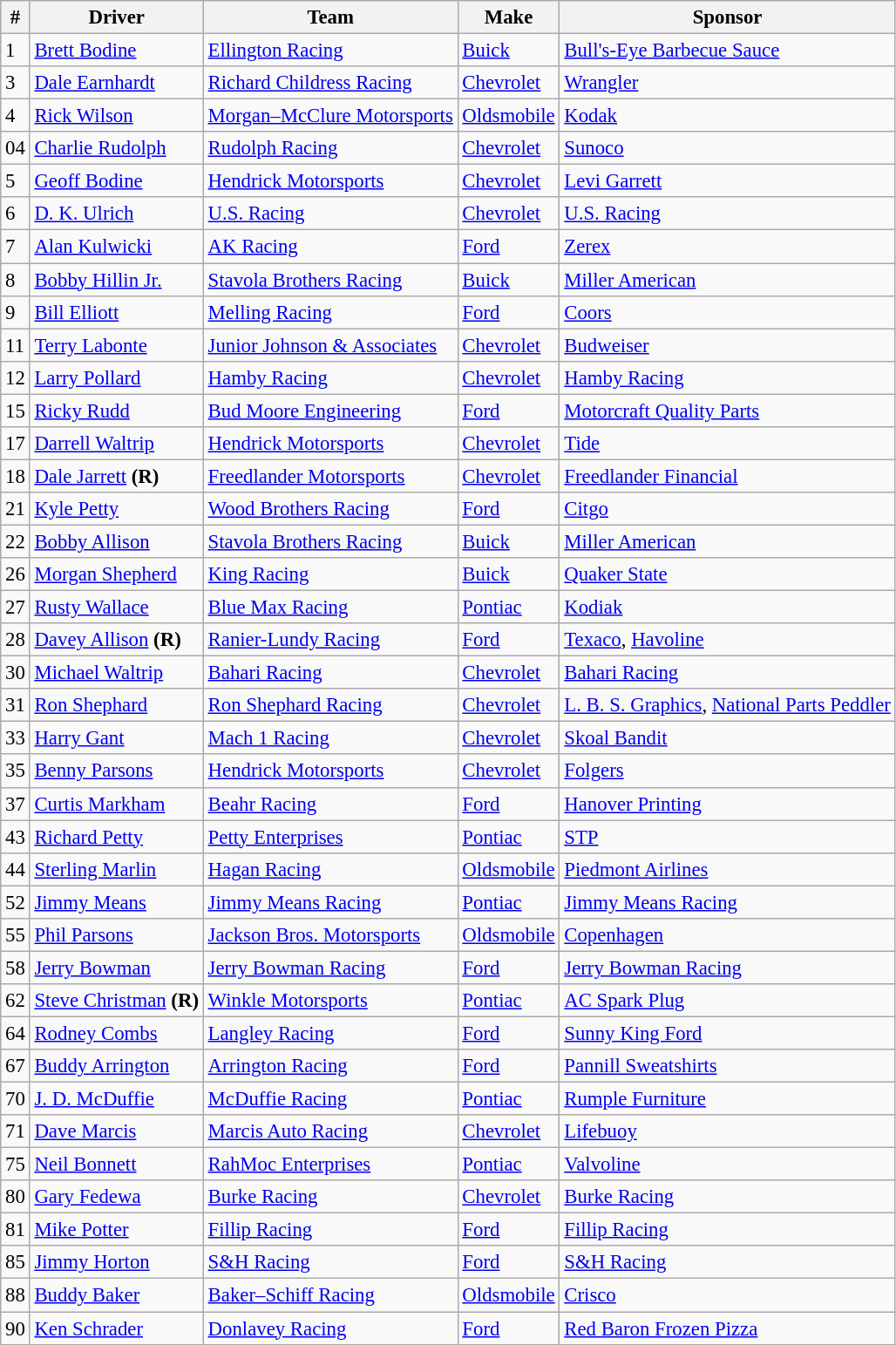<table class="wikitable" style="font-size:95%">
<tr>
<th>#</th>
<th>Driver</th>
<th>Team</th>
<th>Make</th>
<th>Sponsor</th>
</tr>
<tr>
<td>1</td>
<td><a href='#'>Brett Bodine</a></td>
<td><a href='#'>Ellington Racing</a></td>
<td><a href='#'>Buick</a></td>
<td><a href='#'>Bull's-Eye Barbecue Sauce</a></td>
</tr>
<tr>
<td>3</td>
<td><a href='#'>Dale Earnhardt</a></td>
<td><a href='#'>Richard Childress Racing</a></td>
<td><a href='#'>Chevrolet</a></td>
<td><a href='#'>Wrangler</a></td>
</tr>
<tr>
<td>4</td>
<td><a href='#'>Rick Wilson</a></td>
<td><a href='#'>Morgan–McClure Motorsports</a></td>
<td><a href='#'>Oldsmobile</a></td>
<td><a href='#'>Kodak</a></td>
</tr>
<tr>
<td>04</td>
<td><a href='#'>Charlie Rudolph</a></td>
<td><a href='#'>Rudolph Racing</a></td>
<td><a href='#'>Chevrolet</a></td>
<td><a href='#'>Sunoco</a></td>
</tr>
<tr>
<td>5</td>
<td><a href='#'>Geoff Bodine</a></td>
<td><a href='#'>Hendrick Motorsports</a></td>
<td><a href='#'>Chevrolet</a></td>
<td><a href='#'>Levi Garrett</a></td>
</tr>
<tr>
<td>6</td>
<td><a href='#'>D. K. Ulrich</a></td>
<td><a href='#'>U.S. Racing</a></td>
<td><a href='#'>Chevrolet</a></td>
<td><a href='#'>U.S. Racing</a></td>
</tr>
<tr>
<td>7</td>
<td><a href='#'>Alan Kulwicki</a></td>
<td><a href='#'>AK Racing</a></td>
<td><a href='#'>Ford</a></td>
<td><a href='#'>Zerex</a></td>
</tr>
<tr>
<td>8</td>
<td><a href='#'>Bobby Hillin Jr.</a></td>
<td><a href='#'>Stavola Brothers Racing</a></td>
<td><a href='#'>Buick</a></td>
<td><a href='#'>Miller American</a></td>
</tr>
<tr>
<td>9</td>
<td><a href='#'>Bill Elliott</a></td>
<td><a href='#'>Melling Racing</a></td>
<td><a href='#'>Ford</a></td>
<td><a href='#'>Coors</a></td>
</tr>
<tr>
<td>11</td>
<td><a href='#'>Terry Labonte</a></td>
<td><a href='#'>Junior Johnson & Associates</a></td>
<td><a href='#'>Chevrolet</a></td>
<td><a href='#'>Budweiser</a></td>
</tr>
<tr>
<td>12</td>
<td><a href='#'>Larry Pollard</a></td>
<td><a href='#'>Hamby Racing</a></td>
<td><a href='#'>Chevrolet</a></td>
<td><a href='#'>Hamby Racing</a></td>
</tr>
<tr>
<td>15</td>
<td><a href='#'>Ricky Rudd</a></td>
<td><a href='#'>Bud Moore Engineering</a></td>
<td><a href='#'>Ford</a></td>
<td><a href='#'>Motorcraft Quality Parts</a></td>
</tr>
<tr>
<td>17</td>
<td><a href='#'>Darrell Waltrip</a></td>
<td><a href='#'>Hendrick Motorsports</a></td>
<td><a href='#'>Chevrolet</a></td>
<td><a href='#'>Tide</a></td>
</tr>
<tr>
<td>18</td>
<td><a href='#'>Dale Jarrett</a> <strong>(R)</strong></td>
<td><a href='#'>Freedlander Motorsports</a></td>
<td><a href='#'>Chevrolet</a></td>
<td><a href='#'>Freedlander Financial</a></td>
</tr>
<tr>
<td>21</td>
<td><a href='#'>Kyle Petty</a></td>
<td><a href='#'>Wood Brothers Racing</a></td>
<td><a href='#'>Ford</a></td>
<td><a href='#'>Citgo</a></td>
</tr>
<tr>
<td>22</td>
<td><a href='#'>Bobby Allison</a></td>
<td><a href='#'>Stavola Brothers Racing</a></td>
<td><a href='#'>Buick</a></td>
<td><a href='#'>Miller American</a></td>
</tr>
<tr>
<td>26</td>
<td><a href='#'>Morgan Shepherd</a></td>
<td><a href='#'>King Racing</a></td>
<td><a href='#'>Buick</a></td>
<td><a href='#'>Quaker State</a></td>
</tr>
<tr>
<td>27</td>
<td><a href='#'>Rusty Wallace</a></td>
<td><a href='#'>Blue Max Racing</a></td>
<td><a href='#'>Pontiac</a></td>
<td><a href='#'>Kodiak</a></td>
</tr>
<tr>
<td>28</td>
<td><a href='#'>Davey Allison</a> <strong>(R)</strong></td>
<td><a href='#'>Ranier-Lundy Racing</a></td>
<td><a href='#'>Ford</a></td>
<td><a href='#'>Texaco</a>, <a href='#'>Havoline</a></td>
</tr>
<tr>
<td>30</td>
<td><a href='#'>Michael Waltrip</a></td>
<td><a href='#'>Bahari Racing</a></td>
<td><a href='#'>Chevrolet</a></td>
<td><a href='#'>Bahari Racing</a></td>
</tr>
<tr>
<td>31</td>
<td><a href='#'>Ron Shephard</a></td>
<td><a href='#'>Ron Shephard Racing</a></td>
<td><a href='#'>Chevrolet</a></td>
<td><a href='#'>L. B. S. Graphics</a>, <a href='#'>National Parts Peddler</a></td>
</tr>
<tr>
<td>33</td>
<td><a href='#'>Harry Gant</a></td>
<td><a href='#'>Mach 1 Racing</a></td>
<td><a href='#'>Chevrolet</a></td>
<td><a href='#'>Skoal Bandit</a></td>
</tr>
<tr>
<td>35</td>
<td><a href='#'>Benny Parsons</a></td>
<td><a href='#'>Hendrick Motorsports</a></td>
<td><a href='#'>Chevrolet</a></td>
<td><a href='#'>Folgers</a></td>
</tr>
<tr>
<td>37</td>
<td><a href='#'>Curtis Markham</a></td>
<td><a href='#'>Beahr Racing</a></td>
<td><a href='#'>Ford</a></td>
<td><a href='#'>Hanover Printing</a></td>
</tr>
<tr>
<td>43</td>
<td><a href='#'>Richard Petty</a></td>
<td><a href='#'>Petty Enterprises</a></td>
<td><a href='#'>Pontiac</a></td>
<td><a href='#'>STP</a></td>
</tr>
<tr>
<td>44</td>
<td><a href='#'>Sterling Marlin</a></td>
<td><a href='#'>Hagan Racing</a></td>
<td><a href='#'>Oldsmobile</a></td>
<td><a href='#'>Piedmont Airlines</a></td>
</tr>
<tr>
<td>52</td>
<td><a href='#'>Jimmy Means</a></td>
<td><a href='#'>Jimmy Means Racing</a></td>
<td><a href='#'>Pontiac</a></td>
<td><a href='#'>Jimmy Means Racing</a></td>
</tr>
<tr>
<td>55</td>
<td><a href='#'>Phil Parsons</a></td>
<td><a href='#'>Jackson Bros. Motorsports</a></td>
<td><a href='#'>Oldsmobile</a></td>
<td><a href='#'>Copenhagen</a></td>
</tr>
<tr>
<td>58</td>
<td><a href='#'>Jerry Bowman</a></td>
<td><a href='#'>Jerry Bowman Racing</a></td>
<td><a href='#'>Ford</a></td>
<td><a href='#'>Jerry Bowman Racing</a></td>
</tr>
<tr>
<td>62</td>
<td><a href='#'>Steve Christman</a> <strong>(R)</strong></td>
<td><a href='#'>Winkle Motorsports</a></td>
<td><a href='#'>Pontiac</a></td>
<td><a href='#'>AC Spark Plug</a></td>
</tr>
<tr>
<td>64</td>
<td><a href='#'>Rodney Combs</a></td>
<td><a href='#'>Langley Racing</a></td>
<td><a href='#'>Ford</a></td>
<td><a href='#'>Sunny King Ford</a></td>
</tr>
<tr>
<td>67</td>
<td><a href='#'>Buddy Arrington</a></td>
<td><a href='#'>Arrington Racing</a></td>
<td><a href='#'>Ford</a></td>
<td><a href='#'>Pannill Sweatshirts</a></td>
</tr>
<tr>
<td>70</td>
<td><a href='#'>J. D. McDuffie</a></td>
<td><a href='#'>McDuffie Racing</a></td>
<td><a href='#'>Pontiac</a></td>
<td><a href='#'>Rumple Furniture</a></td>
</tr>
<tr>
<td>71</td>
<td><a href='#'>Dave Marcis</a></td>
<td><a href='#'>Marcis Auto Racing</a></td>
<td><a href='#'>Chevrolet</a></td>
<td><a href='#'>Lifebuoy</a></td>
</tr>
<tr>
<td>75</td>
<td><a href='#'>Neil Bonnett</a></td>
<td><a href='#'>RahMoc Enterprises</a></td>
<td><a href='#'>Pontiac</a></td>
<td><a href='#'>Valvoline</a></td>
</tr>
<tr>
<td>80</td>
<td><a href='#'>Gary Fedewa</a></td>
<td><a href='#'>Burke Racing</a></td>
<td><a href='#'>Chevrolet</a></td>
<td><a href='#'>Burke Racing</a></td>
</tr>
<tr>
<td>81</td>
<td><a href='#'>Mike Potter</a></td>
<td><a href='#'>Fillip Racing</a></td>
<td><a href='#'>Ford</a></td>
<td><a href='#'>Fillip Racing</a></td>
</tr>
<tr>
<td>85</td>
<td><a href='#'>Jimmy Horton</a></td>
<td><a href='#'>S&H Racing</a></td>
<td><a href='#'>Ford</a></td>
<td><a href='#'>S&H Racing</a></td>
</tr>
<tr>
<td>88</td>
<td><a href='#'>Buddy Baker</a></td>
<td><a href='#'>Baker–Schiff Racing</a></td>
<td><a href='#'>Oldsmobile</a></td>
<td><a href='#'>Crisco</a></td>
</tr>
<tr>
<td>90</td>
<td><a href='#'>Ken Schrader</a></td>
<td><a href='#'>Donlavey Racing</a></td>
<td><a href='#'>Ford</a></td>
<td><a href='#'>Red Baron Frozen Pizza</a></td>
</tr>
</table>
